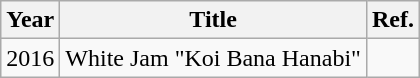<table class="wikitable">
<tr>
<th>Year</th>
<th>Title</th>
<th>Ref.</th>
</tr>
<tr>
<td>2016</td>
<td>White Jam "Koi Bana Hanabi"</td>
<td></td>
</tr>
</table>
